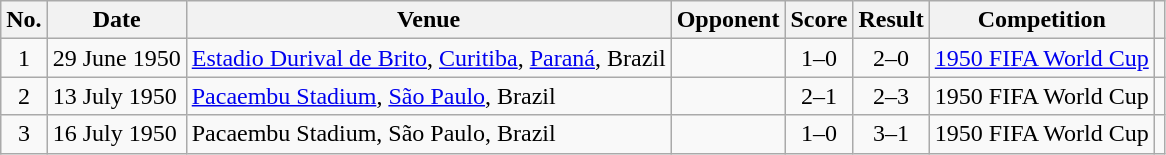<table class="wikitable sortable">
<tr>
<th scope="col">No.</th>
<th scope="col">Date</th>
<th scope="col">Venue</th>
<th scope="col">Opponent</th>
<th scope="col">Score</th>
<th scope="col">Result</th>
<th scope="col">Competition</th>
<th class="unsortable" scope="col"></th>
</tr>
<tr>
<td align="center">1</td>
<td>29 June 1950</td>
<td><a href='#'>Estadio Durival de Brito</a>, <a href='#'>Curitiba</a>, <a href='#'>Paraná</a>, Brazil</td>
<td></td>
<td align="center">1–0</td>
<td align="center">2–0</td>
<td><a href='#'>1950 FIFA World Cup</a></td>
<td></td>
</tr>
<tr>
<td align="center">2</td>
<td>13 July 1950</td>
<td><a href='#'>Pacaembu Stadium</a>, <a href='#'>São Paulo</a>, Brazil</td>
<td></td>
<td align="center">2–1</td>
<td align="center">2–3</td>
<td>1950 FIFA World Cup</td>
<td></td>
</tr>
<tr>
<td align="center">3</td>
<td>16 July 1950</td>
<td>Pacaembu Stadium, São Paulo, Brazil</td>
<td></td>
<td align="center">1–0</td>
<td align="center">3–1</td>
<td>1950 FIFA World Cup</td>
<td></td>
</tr>
</table>
